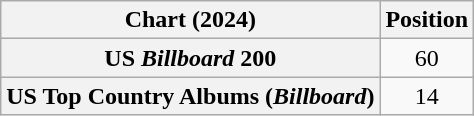<table class="wikitable sortable plainrowheaders" style="text-align:center">
<tr>
<th scope="col">Chart (2024)</th>
<th scope="col">Position</th>
</tr>
<tr>
<th scope="row">US <em>Billboard</em> 200</th>
<td>60</td>
</tr>
<tr>
<th scope="row">US Top Country Albums (<em>Billboard</em>)</th>
<td>14</td>
</tr>
</table>
